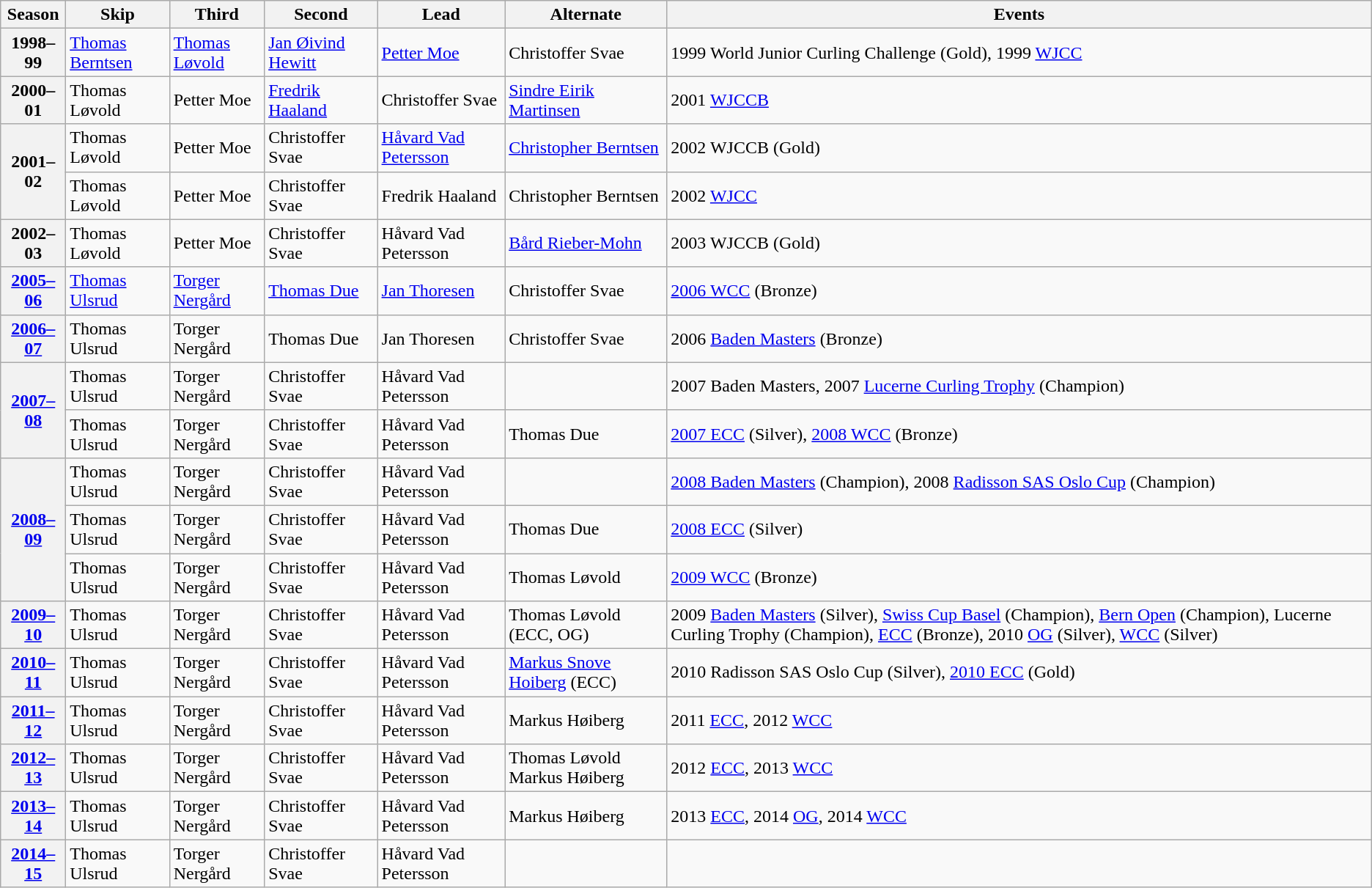<table class="wikitable">
<tr>
<th scope="col">Season</th>
<th scope="col">Skip</th>
<th scope="col">Third</th>
<th scope="col">Second</th>
<th scope="col">Lead</th>
<th scope="col">Alternate</th>
<th scope="col">Events</th>
</tr>
<tr>
<th scope="row">1998–99</th>
<td><a href='#'>Thomas Berntsen</a></td>
<td><a href='#'>Thomas Løvold</a></td>
<td><a href='#'>Jan Øivind Hewitt</a></td>
<td><a href='#'>Petter Moe</a></td>
<td>Christoffer Svae</td>
<td>1999 World Junior Curling Challenge (Gold), 1999 <a href='#'>WJCC</a></td>
</tr>
<tr>
<th scope="row">2000–01</th>
<td>Thomas Løvold</td>
<td>Petter Moe</td>
<td><a href='#'>Fredrik Haaland</a></td>
<td>Christoffer Svae</td>
<td><a href='#'>Sindre Eirik Martinsen</a></td>
<td>2001 <a href='#'>WJCCB</a></td>
</tr>
<tr>
<th scope="row" rowspan=2>2001–02</th>
<td>Thomas Løvold</td>
<td>Petter Moe</td>
<td>Christoffer Svae</td>
<td><a href='#'>Håvard Vad Petersson</a></td>
<td><a href='#'>Christopher Berntsen</a></td>
<td>2002 WJCCB (Gold)</td>
</tr>
<tr>
<td>Thomas Løvold</td>
<td>Petter Moe</td>
<td>Christoffer Svae</td>
<td>Fredrik Haaland</td>
<td>Christopher Berntsen</td>
<td>2002 <a href='#'>WJCC</a></td>
</tr>
<tr>
<th scope="row">2002–03</th>
<td>Thomas Løvold</td>
<td>Petter Moe</td>
<td>Christoffer Svae</td>
<td>Håvard Vad Petersson</td>
<td><a href='#'>Bård Rieber-Mohn</a></td>
<td>2003 WJCCB (Gold)</td>
</tr>
<tr>
<th scope="row"><a href='#'>2005–06</a></th>
<td><a href='#'>Thomas Ulsrud</a></td>
<td><a href='#'>Torger Nergård</a></td>
<td><a href='#'>Thomas Due</a></td>
<td><a href='#'>Jan Thoresen</a></td>
<td>Christoffer Svae</td>
<td><a href='#'>2006 WCC</a> (Bronze)</td>
</tr>
<tr>
<th scope="row"><a href='#'>2006–07</a></th>
<td>Thomas Ulsrud</td>
<td>Torger Nergård</td>
<td>Thomas Due</td>
<td>Jan Thoresen</td>
<td>Christoffer Svae</td>
<td>2006 <a href='#'>Baden Masters</a> (Bronze)</td>
</tr>
<tr>
<th scope="row" rowspan=2><a href='#'>2007–08</a></th>
<td>Thomas Ulsrud</td>
<td>Torger Nergård</td>
<td>Christoffer Svae</td>
<td>Håvard Vad Petersson</td>
<td></td>
<td>2007 Baden Masters, 2007 <a href='#'>Lucerne Curling Trophy</a> (Champion)</td>
</tr>
<tr>
<td>Thomas Ulsrud</td>
<td>Torger Nergård</td>
<td>Christoffer Svae</td>
<td>Håvard Vad Petersson</td>
<td>Thomas Due</td>
<td><a href='#'>2007 ECC</a> (Silver), <a href='#'>2008 WCC</a> (Bronze)</td>
</tr>
<tr>
<th scope="row" rowspan=3><a href='#'>2008–09</a></th>
<td>Thomas Ulsrud</td>
<td>Torger Nergård</td>
<td>Christoffer Svae</td>
<td>Håvard Vad Petersson</td>
<td></td>
<td><a href='#'>2008 Baden Masters</a> (Champion), 2008 <a href='#'>Radisson SAS Oslo Cup</a> (Champion)</td>
</tr>
<tr>
<td>Thomas Ulsrud</td>
<td>Torger Nergård</td>
<td>Christoffer Svae</td>
<td>Håvard Vad Petersson</td>
<td>Thomas Due</td>
<td><a href='#'>2008 ECC</a> (Silver)</td>
</tr>
<tr>
<td>Thomas Ulsrud</td>
<td>Torger Nergård</td>
<td>Christoffer Svae</td>
<td>Håvard Vad Petersson</td>
<td>Thomas Løvold</td>
<td><a href='#'>2009 WCC</a> (Bronze)</td>
</tr>
<tr>
<th scope="row"><a href='#'>2009–10</a></th>
<td>Thomas Ulsrud</td>
<td>Torger Nergård</td>
<td>Christoffer Svae</td>
<td>Håvard Vad Petersson</td>
<td>Thomas Løvold (ECC, OG)</td>
<td>2009 <a href='#'>Baden Masters</a> (Silver), <a href='#'>Swiss Cup Basel</a> (Champion), <a href='#'>Bern Open</a> (Champion), Lucerne Curling Trophy (Champion), <a href='#'>ECC</a> (Bronze), 2010 <a href='#'>OG</a> (Silver), <a href='#'>WCC</a> (Silver)</td>
</tr>
<tr>
<th scope="row"><a href='#'>2010–11</a></th>
<td>Thomas Ulsrud</td>
<td>Torger Nergård</td>
<td>Christoffer Svae</td>
<td>Håvard Vad Petersson</td>
<td><a href='#'>Markus Snove Hoiberg</a> (ECC)</td>
<td>2010 Radisson SAS Oslo Cup (Silver), <a href='#'>2010 ECC</a> (Gold)</td>
</tr>
<tr>
<th scope="row"><a href='#'>2011–12</a></th>
<td>Thomas Ulsrud</td>
<td>Torger Nergård</td>
<td>Christoffer Svae</td>
<td>Håvard Vad Petersson</td>
<td>Markus Høiberg</td>
<td>2011 <a href='#'>ECC</a>, 2012 <a href='#'>WCC</a></td>
</tr>
<tr>
<th scope="row"><a href='#'>2012–13</a></th>
<td>Thomas Ulsrud</td>
<td>Torger Nergård</td>
<td>Christoffer Svae</td>
<td>Håvard Vad Petersson</td>
<td>Thomas Løvold<br>Markus Høiberg</td>
<td>2012 <a href='#'>ECC</a>, 2013 <a href='#'>WCC</a></td>
</tr>
<tr>
<th scope="row"><a href='#'>2013–14</a></th>
<td>Thomas Ulsrud</td>
<td>Torger Nergård</td>
<td>Christoffer Svae</td>
<td>Håvard Vad Petersson</td>
<td>Markus Høiberg</td>
<td>2013 <a href='#'>ECC</a>, 2014 <a href='#'>OG</a>, 2014 <a href='#'>WCC</a></td>
</tr>
<tr>
<th scope="row"><a href='#'>2014–15</a></th>
<td>Thomas Ulsrud</td>
<td>Torger Nergård</td>
<td>Christoffer Svae</td>
<td>Håvard Vad Petersson</td>
<td></td>
<td></td>
</tr>
</table>
